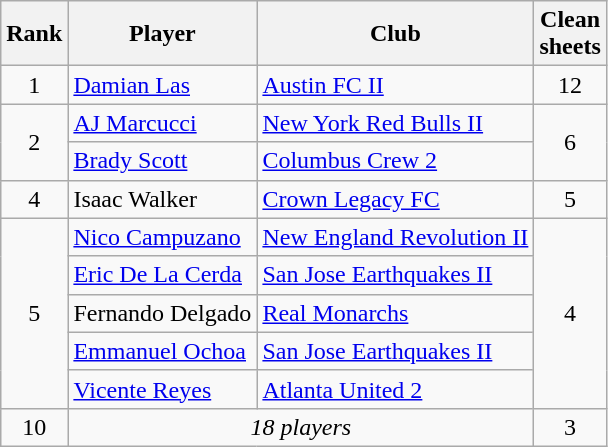<table class="wikitable" style="text-align:center">
<tr>
<th>Rank</th>
<th>Player</th>
<th>Club</th>
<th>Clean<br>sheets</th>
</tr>
<tr>
<td>1</td>
<td align="left"> <a href='#'>Damian Las</a></td>
<td align="left"><a href='#'>Austin FC II</a></td>
<td>12</td>
</tr>
<tr>
<td rowspan="2">2</td>
<td align="left"> <a href='#'>AJ Marcucci</a></td>
<td align="left"><a href='#'>New York Red Bulls II</a></td>
<td rowspan="2">6</td>
</tr>
<tr>
<td align="left"> <a href='#'>Brady Scott</a></td>
<td align="left"><a href='#'>Columbus Crew 2</a></td>
</tr>
<tr>
<td>4</td>
<td align="left"> Isaac Walker</td>
<td align="left"><a href='#'>Crown Legacy FC</a></td>
<td>5</td>
</tr>
<tr>
<td rowspan="5">5</td>
<td align="left"> <a href='#'>Nico Campuzano</a></td>
<td align="left"><a href='#'>New England Revolution II</a></td>
<td rowspan="5">4</td>
</tr>
<tr>
<td align="left"> <a href='#'>Eric De La Cerda</a></td>
<td align="left"><a href='#'>San Jose Earthquakes II</a></td>
</tr>
<tr>
<td align="left"> Fernando Delgado</td>
<td align="left"><a href='#'>Real Monarchs</a></td>
</tr>
<tr>
<td align="left"> <a href='#'>Emmanuel Ochoa</a></td>
<td align="left"><a href='#'>San Jose Earthquakes II</a></td>
</tr>
<tr>
<td align="left"> <a href='#'>Vicente Reyes</a></td>
<td align="left"><a href='#'>Atlanta United 2</a></td>
</tr>
<tr>
<td align="center">10</td>
<td colspan="2" align="center"><em>18 players</em></td>
<td align="center">3</td>
</tr>
</table>
